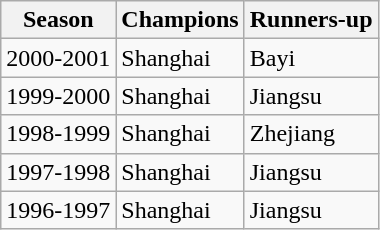<table class="wikitable">
<tr>
<th>Season</th>
<th>Champions</th>
<th>Runners-up</th>
</tr>
<tr>
<td>2000-2001</td>
<td>Shanghai</td>
<td>Bayi</td>
</tr>
<tr>
<td>1999-2000</td>
<td>Shanghai</td>
<td>Jiangsu</td>
</tr>
<tr>
<td>1998-1999</td>
<td>Shanghai</td>
<td>Zhejiang</td>
</tr>
<tr>
<td>1997-1998</td>
<td>Shanghai</td>
<td>Jiangsu</td>
</tr>
<tr>
<td>1996-1997</td>
<td>Shanghai</td>
<td>Jiangsu</td>
</tr>
</table>
